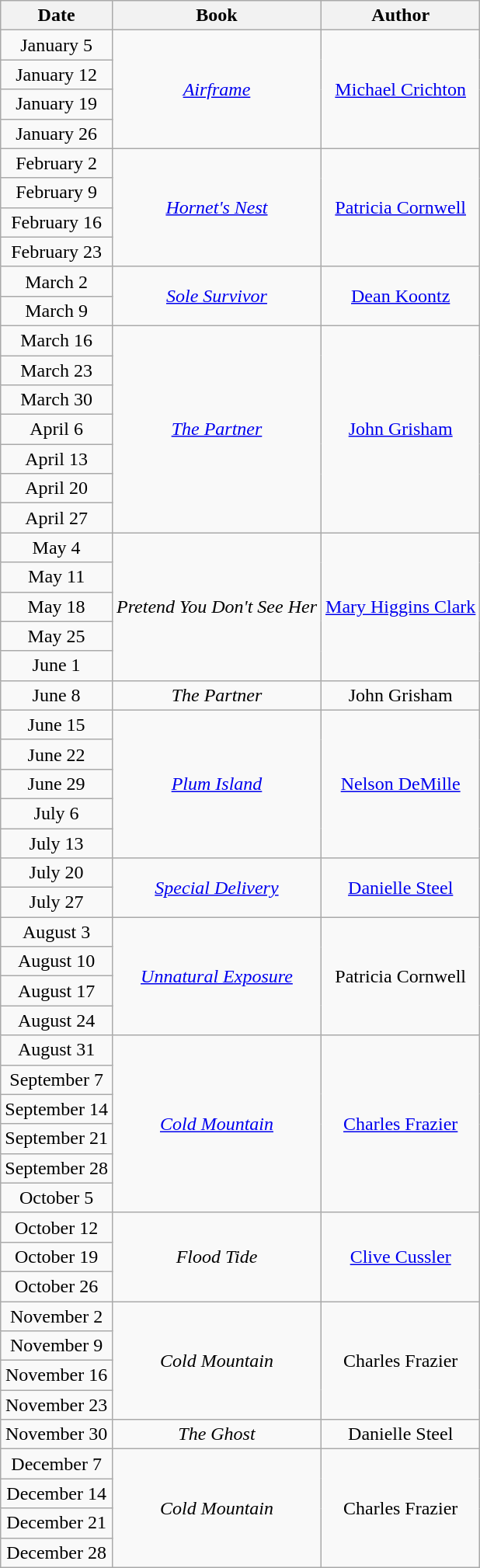<table class="wikitable sortable" style="text-align: center">
<tr>
<th>Date</th>
<th>Book</th>
<th>Author</th>
</tr>
<tr>
<td>January 5</td>
<td rowspan=4><em><a href='#'>Airframe</a></em></td>
<td rowspan=4><a href='#'>Michael Crichton</a></td>
</tr>
<tr>
<td>January 12</td>
</tr>
<tr>
<td>January 19</td>
</tr>
<tr>
<td>January 26</td>
</tr>
<tr>
<td>February 2</td>
<td rowspan=4><em><a href='#'>Hornet's Nest</a></em></td>
<td rowspan=4><a href='#'>Patricia Cornwell</a></td>
</tr>
<tr>
<td>February 9</td>
</tr>
<tr>
<td>February 16</td>
</tr>
<tr>
<td>February 23</td>
</tr>
<tr>
<td>March 2</td>
<td rowspan=2><em><a href='#'>Sole Survivor</a></em></td>
<td rowspan=2><a href='#'>Dean Koontz</a></td>
</tr>
<tr>
<td>March 9</td>
</tr>
<tr>
<td>March 16</td>
<td rowspan=7><em><a href='#'>The Partner</a></em></td>
<td rowspan=7><a href='#'>John Grisham</a></td>
</tr>
<tr>
<td>March 23</td>
</tr>
<tr>
<td>March 30</td>
</tr>
<tr>
<td>April 6</td>
</tr>
<tr>
<td>April 13</td>
</tr>
<tr>
<td>April 20</td>
</tr>
<tr>
<td>April 27</td>
</tr>
<tr>
<td>May 4</td>
<td rowspan=5><em>Pretend You Don't See Her</em></td>
<td rowspan=5><a href='#'>Mary Higgins Clark</a></td>
</tr>
<tr>
<td>May 11</td>
</tr>
<tr>
<td>May 18</td>
</tr>
<tr>
<td>May 25</td>
</tr>
<tr>
<td>June 1</td>
</tr>
<tr>
<td>June 8</td>
<td><em>The Partner</em></td>
<td>John Grisham</td>
</tr>
<tr>
<td>June 15</td>
<td rowspan=5><em><a href='#'>Plum Island</a></em></td>
<td rowspan=5><a href='#'>Nelson DeMille</a></td>
</tr>
<tr>
<td>June 22</td>
</tr>
<tr>
<td>June 29</td>
</tr>
<tr>
<td>July 6</td>
</tr>
<tr>
<td>July 13</td>
</tr>
<tr>
<td>July 20</td>
<td rowspan=2><em><a href='#'>Special Delivery</a></em></td>
<td rowspan=2><a href='#'>Danielle Steel</a></td>
</tr>
<tr>
<td>July 27</td>
</tr>
<tr>
<td>August 3</td>
<td rowspan=4><em><a href='#'>Unnatural Exposure</a></em></td>
<td rowspan=4>Patricia Cornwell</td>
</tr>
<tr>
<td>August 10</td>
</tr>
<tr>
<td>August 17</td>
</tr>
<tr>
<td>August 24</td>
</tr>
<tr>
<td>August 31</td>
<td rowspan=6><em><a href='#'>Cold Mountain</a></em></td>
<td rowspan=6><a href='#'>Charles Frazier</a></td>
</tr>
<tr>
<td>September 7</td>
</tr>
<tr>
<td>September 14</td>
</tr>
<tr>
<td>September 21</td>
</tr>
<tr>
<td>September 28</td>
</tr>
<tr>
<td>October 5</td>
</tr>
<tr>
<td>October 12</td>
<td rowspan=3><em>Flood Tide</em></td>
<td rowspan=3><a href='#'>Clive Cussler</a></td>
</tr>
<tr>
<td>October 19</td>
</tr>
<tr>
<td>October 26</td>
</tr>
<tr>
<td>November 2</td>
<td rowspan=4><em>Cold Mountain</em></td>
<td rowspan=4>Charles Frazier</td>
</tr>
<tr>
<td>November 9</td>
</tr>
<tr>
<td>November 16</td>
</tr>
<tr>
<td>November 23</td>
</tr>
<tr>
<td>November 30</td>
<td><em>The Ghost</em></td>
<td>Danielle Steel</td>
</tr>
<tr>
<td>December 7</td>
<td rowspan=4><em>Cold Mountain</em></td>
<td rowspan=4>Charles Frazier</td>
</tr>
<tr>
<td>December 14</td>
</tr>
<tr>
<td>December 21</td>
</tr>
<tr>
<td>December 28</td>
</tr>
</table>
